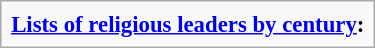<table class="infobox" style="font-size: 95%">
<tr>
<td><strong><a href='#'>Lists of religious leaders by century</a>:</strong><br></td>
</tr>
</table>
